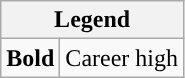<table class="wikitable">
<tr>
<th colspan="2">Legend</th>
</tr>
<tr>
<td><strong>Bold</strong></td>
<td>Career high</td>
</tr>
</table>
